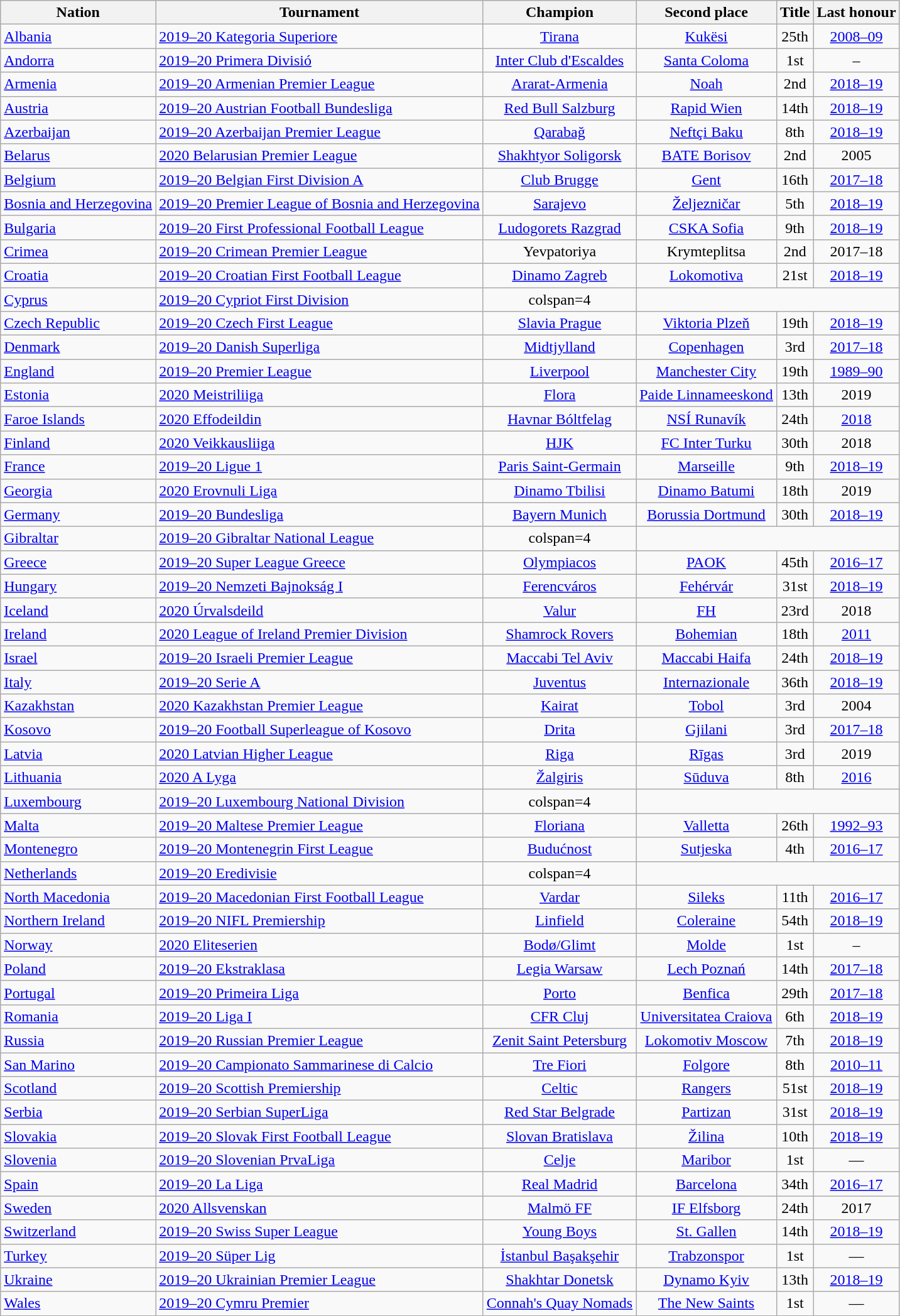<table class="wikitable sortable" style="text-align:center;">
<tr>
<th>Nation</th>
<th>Tournament</th>
<th>Champion</th>
<th>Second place</th>
<th data-sort-type="number">Title</th>
<th>Last honour</th>
</tr>
<tr>
<td align=left> <a href='#'>Albania</a></td>
<td align=left><a href='#'>2019–20 Kategoria Superiore</a></td>
<td><a href='#'>Tirana</a></td>
<td><a href='#'>Kukësi</a></td>
<td>25th</td>
<td><a href='#'>2008–09</a></td>
</tr>
<tr>
<td align=left> <a href='#'>Andorra</a></td>
<td align=left><a href='#'>2019–20 Primera Divisió</a></td>
<td><a href='#'>Inter Club d'Escaldes</a></td>
<td><a href='#'>Santa Coloma</a></td>
<td>1st</td>
<td>–</td>
</tr>
<tr>
<td align=left> <a href='#'>Armenia</a></td>
<td align=left><a href='#'>2019–20 Armenian Premier League</a></td>
<td><a href='#'>Ararat-Armenia</a></td>
<td><a href='#'>Noah</a></td>
<td>2nd</td>
<td><a href='#'>2018–19</a></td>
</tr>
<tr>
<td align=left> <a href='#'>Austria</a></td>
<td align=left><a href='#'>2019–20 Austrian Football Bundesliga</a></td>
<td><a href='#'>Red Bull Salzburg</a></td>
<td><a href='#'>Rapid Wien</a></td>
<td>14th</td>
<td><a href='#'>2018–19</a></td>
</tr>
<tr>
<td align=left> <a href='#'>Azerbaijan</a></td>
<td align=left><a href='#'>2019–20 Azerbaijan Premier League</a></td>
<td><a href='#'>Qarabağ</a></td>
<td><a href='#'>Neftçi Baku</a></td>
<td>8th</td>
<td><a href='#'>2018–19</a></td>
</tr>
<tr>
<td align=left> <a href='#'>Belarus</a></td>
<td align=left><a href='#'>2020 Belarusian Premier League</a></td>
<td><a href='#'>Shakhtyor Soligorsk</a></td>
<td><a href='#'>BATE Borisov</a></td>
<td>2nd</td>
<td>2005</td>
</tr>
<tr>
<td align=left> <a href='#'>Belgium</a></td>
<td align=left><a href='#'>2019–20 Belgian First Division A</a></td>
<td><a href='#'>Club Brugge</a></td>
<td><a href='#'>Gent</a></td>
<td>16th</td>
<td><a href='#'>2017–18</a></td>
</tr>
<tr>
<td align=left> <a href='#'>Bosnia and Herzegovina</a></td>
<td align=left><a href='#'>2019–20 Premier League of Bosnia and Herzegovina</a></td>
<td><a href='#'>Sarajevo</a></td>
<td><a href='#'>Željezničar</a></td>
<td>5th</td>
<td><a href='#'>2018–19</a></td>
</tr>
<tr>
<td align=left> <a href='#'>Bulgaria</a></td>
<td align=left><a href='#'>2019–20 First Professional Football League</a></td>
<td><a href='#'>Ludogorets Razgrad</a></td>
<td><a href='#'>CSKA Sofia</a></td>
<td>9th</td>
<td><a href='#'>2018–19</a></td>
</tr>
<tr>
<td align=left> <a href='#'>Crimea</a></td>
<td align=left><a href='#'>2019–20 Crimean Premier League</a></td>
<td>Yevpatoriya</td>
<td>Krymteplitsa</td>
<td>2nd</td>
<td>2017–18</td>
</tr>
<tr>
<td align=left> <a href='#'>Croatia</a></td>
<td align=left><a href='#'>2019–20 Croatian First Football League</a></td>
<td><a href='#'>Dinamo Zagreb</a></td>
<td><a href='#'>Lokomotiva</a></td>
<td>21st</td>
<td><a href='#'>2018–19</a></td>
</tr>
<tr>
<td align=left> <a href='#'>Cyprus</a></td>
<td align=left><a href='#'>2019–20 Cypriot First Division</a></td>
<td>colspan=4 </td>
</tr>
<tr>
<td align=left> <a href='#'>Czech Republic</a></td>
<td align=left><a href='#'>2019–20 Czech First League</a></td>
<td><a href='#'>Slavia Prague</a></td>
<td><a href='#'>Viktoria Plzeň</a></td>
<td>19th</td>
<td><a href='#'>2018–19</a></td>
</tr>
<tr>
<td align=left> <a href='#'>Denmark</a></td>
<td align=left><a href='#'>2019–20 Danish Superliga</a></td>
<td><a href='#'>Midtjylland</a></td>
<td><a href='#'>Copenhagen</a></td>
<td>3rd</td>
<td><a href='#'>2017–18</a></td>
</tr>
<tr>
<td align=left> <a href='#'>England</a></td>
<td align=left><a href='#'>2019–20 Premier League</a></td>
<td><a href='#'>Liverpool</a></td>
<td><a href='#'>Manchester City</a></td>
<td>19th</td>
<td><a href='#'>1989–90</a></td>
</tr>
<tr>
<td align=left> <a href='#'>Estonia</a></td>
<td align=left><a href='#'>2020 Meistriliiga</a></td>
<td><a href='#'>Flora</a></td>
<td><a href='#'>Paide Linnameeskond</a></td>
<td>13th</td>
<td>2019</td>
</tr>
<tr>
<td align=left> <a href='#'>Faroe Islands</a></td>
<td align=left><a href='#'>2020 Effodeildin</a></td>
<td><a href='#'>Havnar Bóltfelag</a></td>
<td><a href='#'>NSÍ Runavík</a></td>
<td>24th</td>
<td><a href='#'>2018</a></td>
</tr>
<tr>
<td align=left> <a href='#'>Finland</a></td>
<td align=left><a href='#'>2020 Veikkausliiga</a></td>
<td><a href='#'>HJK</a></td>
<td><a href='#'>FC Inter Turku</a></td>
<td>30th</td>
<td>2018</td>
</tr>
<tr>
<td align=left> <a href='#'>France</a></td>
<td align=left><a href='#'>2019–20 Ligue 1</a></td>
<td><a href='#'>Paris Saint-Germain</a></td>
<td><a href='#'>Marseille</a></td>
<td>9th</td>
<td><a href='#'>2018–19</a></td>
</tr>
<tr>
<td align=left> <a href='#'>Georgia</a></td>
<td align=left><a href='#'>2020 Erovnuli Liga</a></td>
<td><a href='#'>Dinamo Tbilisi</a></td>
<td><a href='#'>Dinamo Batumi</a></td>
<td>18th</td>
<td>2019</td>
</tr>
<tr>
<td align=left> <a href='#'>Germany</a></td>
<td align=left><a href='#'>2019–20 Bundesliga</a></td>
<td><a href='#'>Bayern Munich</a></td>
<td><a href='#'>Borussia Dortmund</a></td>
<td>30th</td>
<td><a href='#'>2018–19</a></td>
</tr>
<tr>
<td align=left> <a href='#'>Gibraltar</a></td>
<td align=left><a href='#'>2019–20 Gibraltar National League</a></td>
<td>colspan=4 </td>
</tr>
<tr>
<td align=left> <a href='#'>Greece</a></td>
<td align=left><a href='#'>2019–20 Super League Greece</a></td>
<td><a href='#'>Olympiacos</a></td>
<td><a href='#'>PAOK</a></td>
<td>45th</td>
<td><a href='#'>2016–17</a></td>
</tr>
<tr>
<td align=left> <a href='#'>Hungary</a></td>
<td align=left><a href='#'>2019–20 Nemzeti Bajnokság I</a></td>
<td><a href='#'>Ferencváros</a></td>
<td><a href='#'>Fehérvár</a></td>
<td>31st</td>
<td><a href='#'>2018–19</a></td>
</tr>
<tr>
<td align=left> <a href='#'>Iceland</a></td>
<td align=left><a href='#'>2020 Úrvalsdeild</a></td>
<td><a href='#'>Valur</a></td>
<td><a href='#'>FH</a></td>
<td>23rd</td>
<td>2018</td>
</tr>
<tr>
<td align=left> <a href='#'>Ireland</a></td>
<td align=left><a href='#'>2020 League of Ireland Premier Division</a></td>
<td><a href='#'>Shamrock Rovers</a></td>
<td><a href='#'>Bohemian</a></td>
<td>18th</td>
<td><a href='#'>2011</a></td>
</tr>
<tr>
<td align=left> <a href='#'>Israel</a></td>
<td align=left><a href='#'>2019–20 Israeli Premier League</a></td>
<td><a href='#'>Maccabi Tel Aviv</a></td>
<td><a href='#'>Maccabi Haifa</a></td>
<td>24th</td>
<td><a href='#'>2018–19</a></td>
</tr>
<tr>
<td align=left> <a href='#'>Italy</a></td>
<td align=left><a href='#'>2019–20 Serie A</a></td>
<td><a href='#'>Juventus</a></td>
<td><a href='#'>Internazionale</a></td>
<td>36th</td>
<td><a href='#'>2018–19</a></td>
</tr>
<tr>
<td align=left> <a href='#'>Kazakhstan</a></td>
<td align=left><a href='#'>2020 Kazakhstan Premier League</a></td>
<td><a href='#'>Kairat</a></td>
<td><a href='#'>Tobol</a></td>
<td>3rd</td>
<td>2004</td>
</tr>
<tr>
<td align=left> <a href='#'>Kosovo</a></td>
<td align=left><a href='#'>2019–20 Football Superleague of Kosovo</a></td>
<td><a href='#'>Drita</a></td>
<td><a href='#'>Gjilani</a></td>
<td>3rd</td>
<td><a href='#'>2017–18</a></td>
</tr>
<tr>
<td align=left> <a href='#'>Latvia</a></td>
<td align=left><a href='#'>2020 Latvian Higher League</a></td>
<td><a href='#'>Riga</a></td>
<td><a href='#'>Rīgas</a></td>
<td>3rd</td>
<td>2019</td>
</tr>
<tr>
<td align=left> <a href='#'>Lithuania</a></td>
<td align=left><a href='#'>2020 A Lyga</a></td>
<td><a href='#'>Žalgiris</a></td>
<td><a href='#'>Sūduva</a></td>
<td>8th</td>
<td><a href='#'>2016</a></td>
</tr>
<tr>
<td align=left> <a href='#'>Luxembourg</a></td>
<td align=left><a href='#'>2019–20 Luxembourg National Division</a></td>
<td>colspan=4 </td>
</tr>
<tr>
<td align=left> <a href='#'>Malta</a></td>
<td align=left><a href='#'>2019–20 Maltese Premier League</a></td>
<td><a href='#'>Floriana</a></td>
<td><a href='#'>Valletta</a></td>
<td>26th</td>
<td><a href='#'>1992–93</a></td>
</tr>
<tr>
<td align=left> <a href='#'>Montenegro</a></td>
<td align=left><a href='#'>2019–20 Montenegrin First League</a></td>
<td><a href='#'>Budućnost</a></td>
<td><a href='#'>Sutjeska</a></td>
<td>4th</td>
<td><a href='#'>2016–17</a></td>
</tr>
<tr>
<td align=left> <a href='#'>Netherlands</a></td>
<td align=left><a href='#'>2019–20 Eredivisie</a></td>
<td>colspan=4 </td>
</tr>
<tr>
<td align=left> <a href='#'>North Macedonia</a></td>
<td align=left><a href='#'>2019–20 Macedonian First Football League</a></td>
<td><a href='#'>Vardar</a></td>
<td><a href='#'>Sileks</a></td>
<td>11th</td>
<td><a href='#'>2016–17</a></td>
</tr>
<tr>
<td align=left> <a href='#'>Northern Ireland</a></td>
<td align=left><a href='#'>2019–20 NIFL Premiership</a></td>
<td><a href='#'>Linfield</a></td>
<td><a href='#'>Coleraine</a></td>
<td>54th</td>
<td><a href='#'>2018–19</a></td>
</tr>
<tr>
<td align=left> <a href='#'>Norway</a></td>
<td align=left><a href='#'>2020 Eliteserien</a></td>
<td><a href='#'>Bodø/Glimt</a></td>
<td><a href='#'>Molde</a></td>
<td>1st</td>
<td>–</td>
</tr>
<tr>
<td align=left> <a href='#'>Poland</a></td>
<td align=left><a href='#'>2019–20 Ekstraklasa</a></td>
<td><a href='#'>Legia Warsaw</a></td>
<td><a href='#'>Lech Poznań</a></td>
<td>14th</td>
<td><a href='#'>2017–18</a></td>
</tr>
<tr>
<td align=left> <a href='#'>Portugal</a></td>
<td align=left><a href='#'>2019–20 Primeira Liga</a></td>
<td><a href='#'>Porto</a></td>
<td><a href='#'>Benfica</a></td>
<td>29th</td>
<td><a href='#'>2017–18</a></td>
</tr>
<tr>
<td align=left> <a href='#'>Romania</a></td>
<td align=left><a href='#'>2019–20 Liga I</a></td>
<td><a href='#'>CFR Cluj</a></td>
<td><a href='#'>Universitatea Craiova</a></td>
<td>6th</td>
<td><a href='#'>2018–19</a></td>
</tr>
<tr>
<td align=left> <a href='#'>Russia</a></td>
<td align=left><a href='#'>2019–20 Russian Premier League</a></td>
<td><a href='#'>Zenit Saint Petersburg</a></td>
<td><a href='#'>Lokomotiv Moscow</a></td>
<td>7th</td>
<td><a href='#'>2018–19</a></td>
</tr>
<tr>
<td align=left> <a href='#'>San Marino</a></td>
<td align=left><a href='#'>2019–20 Campionato Sammarinese di Calcio</a></td>
<td><a href='#'>Tre Fiori</a></td>
<td><a href='#'>Folgore</a></td>
<td>8th</td>
<td><a href='#'>2010–11</a></td>
</tr>
<tr>
<td align=left> <a href='#'>Scotland</a></td>
<td align=left><a href='#'>2019–20 Scottish Premiership</a></td>
<td><a href='#'>Celtic</a></td>
<td><a href='#'>Rangers</a></td>
<td>51st</td>
<td><a href='#'>2018–19</a></td>
</tr>
<tr>
<td align=left> <a href='#'>Serbia</a></td>
<td align=left><a href='#'>2019–20 Serbian SuperLiga</a></td>
<td><a href='#'>Red Star Belgrade</a></td>
<td><a href='#'>Partizan</a></td>
<td>31st</td>
<td><a href='#'>2018–19</a></td>
</tr>
<tr>
<td align=left> <a href='#'>Slovakia</a></td>
<td align=left><a href='#'>2019–20 Slovak First Football League</a></td>
<td><a href='#'>Slovan Bratislava</a></td>
<td><a href='#'>Žilina</a></td>
<td>10th</td>
<td><a href='#'>2018–19</a></td>
</tr>
<tr>
<td align=left> <a href='#'>Slovenia</a></td>
<td align=left><a href='#'>2019–20 Slovenian PrvaLiga</a></td>
<td><a href='#'>Celje</a></td>
<td><a href='#'>Maribor</a></td>
<td>1st</td>
<td>—</td>
</tr>
<tr>
<td align=left> <a href='#'>Spain</a></td>
<td align=left><a href='#'>2019–20 La Liga</a></td>
<td><a href='#'>Real Madrid</a></td>
<td><a href='#'>Barcelona</a></td>
<td>34th</td>
<td><a href='#'>2016–17</a></td>
</tr>
<tr>
<td align=left> <a href='#'>Sweden</a></td>
<td align=left><a href='#'>2020 Allsvenskan</a></td>
<td><a href='#'>Malmö FF</a></td>
<td><a href='#'>IF Elfsborg</a></td>
<td>24th</td>
<td>2017</td>
</tr>
<tr>
<td align=left> <a href='#'>Switzerland</a></td>
<td align=left><a href='#'>2019–20 Swiss Super League</a></td>
<td><a href='#'>Young Boys</a></td>
<td><a href='#'>St. Gallen</a></td>
<td>14th</td>
<td><a href='#'>2018–19</a></td>
</tr>
<tr>
<td align=left> <a href='#'>Turkey</a></td>
<td align=left><a href='#'>2019–20 Süper Lig</a></td>
<td><a href='#'>İstanbul Başakşehir</a></td>
<td><a href='#'>Trabzonspor</a></td>
<td>1st</td>
<td>—</td>
</tr>
<tr>
<td align=left> <a href='#'>Ukraine</a></td>
<td align=left><a href='#'>2019–20 Ukrainian Premier League</a></td>
<td><a href='#'>Shakhtar Donetsk</a></td>
<td><a href='#'>Dynamo Kyiv</a></td>
<td>13th</td>
<td><a href='#'>2018–19</a></td>
</tr>
<tr>
<td align=left> <a href='#'>Wales</a></td>
<td align=left><a href='#'>2019–20 Cymru Premier</a></td>
<td><a href='#'>Connah's Quay Nomads</a></td>
<td><a href='#'>The New Saints</a></td>
<td>1st</td>
<td>—</td>
</tr>
</table>
